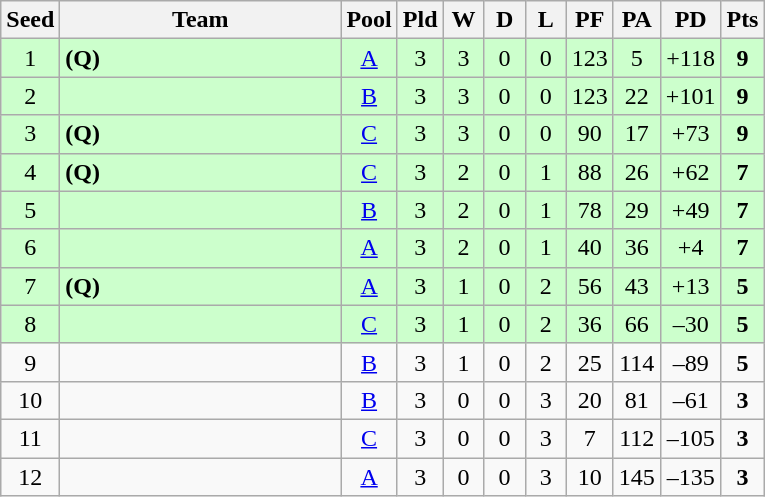<table class="wikitable" style="text-align:center;">
<tr>
<th width="20">Seed</th>
<th width="180">Team</th>
<th width="20">Pool</th>
<th width="20">Pld</th>
<th width="20">W</th>
<th width="20">D</th>
<th width="20">L</th>
<th width="20">PF</th>
<th width="20">PA</th>
<th width="30">PD</th>
<th width="20">Pts</th>
</tr>
<tr bgcolor="ccffcc">
<td>1</td>
<td align="left"> <strong>(Q)</strong></td>
<td><a href='#'>A</a></td>
<td>3</td>
<td>3</td>
<td>0</td>
<td>0</td>
<td>123</td>
<td>5</td>
<td>+118</td>
<td><strong>9</strong></td>
</tr>
<tr bgcolor="ccffcc">
<td>2</td>
<td align="left"></td>
<td><a href='#'>B</a></td>
<td>3</td>
<td>3</td>
<td>0</td>
<td>0</td>
<td>123</td>
<td>22</td>
<td>+101</td>
<td><strong>9</strong></td>
</tr>
<tr bgcolor="ccffcc">
<td>3</td>
<td align="left"> <strong>(Q)</strong></td>
<td><a href='#'>C</a></td>
<td>3</td>
<td>3</td>
<td>0</td>
<td>0</td>
<td>90</td>
<td>17</td>
<td>+73</td>
<td><strong>9</strong></td>
</tr>
<tr bgcolor="ccffcc">
<td>4</td>
<td align="left"> <strong>(Q)</strong></td>
<td><a href='#'>C</a></td>
<td>3</td>
<td>2</td>
<td>0</td>
<td>1</td>
<td>88</td>
<td>26</td>
<td>+62</td>
<td><strong>7</strong></td>
</tr>
<tr bgcolor="ccffcc">
<td>5</td>
<td align="left"></td>
<td><a href='#'>B</a></td>
<td>3</td>
<td>2</td>
<td>0</td>
<td>1</td>
<td>78</td>
<td>29</td>
<td>+49</td>
<td><strong>7</strong></td>
</tr>
<tr bgcolor="ccffcc">
<td>6</td>
<td align="left"></td>
<td><a href='#'>A</a></td>
<td>3</td>
<td>2</td>
<td>0</td>
<td>1</td>
<td>40</td>
<td>36</td>
<td>+4</td>
<td><strong>7</strong></td>
</tr>
<tr bgcolor="ccffcc">
<td>7</td>
<td align="left"> <strong>(Q)</strong></td>
<td><a href='#'>A</a></td>
<td>3</td>
<td>1</td>
<td>0</td>
<td>2</td>
<td>56</td>
<td>43</td>
<td>+13</td>
<td><strong>5</strong></td>
</tr>
<tr bgcolor="ccffcc">
<td>8</td>
<td align="left"></td>
<td><a href='#'>C</a></td>
<td>3</td>
<td>1</td>
<td>0</td>
<td>2</td>
<td>36</td>
<td>66</td>
<td>–30</td>
<td><strong>5</strong></td>
</tr>
<tr>
<td>9</td>
<td align="left"></td>
<td><a href='#'>B</a></td>
<td>3</td>
<td>1</td>
<td>0</td>
<td>2</td>
<td>25</td>
<td>114</td>
<td>–89</td>
<td><strong>5</strong></td>
</tr>
<tr>
<td>10</td>
<td align="left"></td>
<td><a href='#'>B</a></td>
<td>3</td>
<td>0</td>
<td>0</td>
<td>3</td>
<td>20</td>
<td>81</td>
<td>–61</td>
<td><strong>3</strong></td>
</tr>
<tr>
<td>11</td>
<td align="left"></td>
<td><a href='#'>C</a></td>
<td>3</td>
<td>0</td>
<td>0</td>
<td>3</td>
<td>7</td>
<td>112</td>
<td>–105</td>
<td><strong>3</strong></td>
</tr>
<tr>
<td>12</td>
<td align="left"></td>
<td><a href='#'>A</a></td>
<td>3</td>
<td>0</td>
<td>0</td>
<td>3</td>
<td>10</td>
<td>145</td>
<td>–135</td>
<td><strong>3</strong></td>
</tr>
</table>
